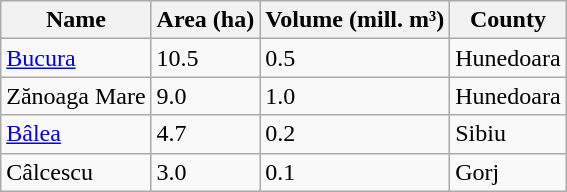<table class="wikitable sortable">
<tr>
<th>Name</th>
<th>Area (ha)</th>
<th>Volume (mill. m³)</th>
<th>County</th>
</tr>
<tr>
<td><a href='#'>Bucura</a></td>
<td>10.5</td>
<td>0.5</td>
<td>Hunedoara</td>
</tr>
<tr>
<td>Zănoaga Mare</td>
<td>9.0</td>
<td>1.0</td>
<td>Hunedoara</td>
</tr>
<tr>
<td><a href='#'>Bâlea</a></td>
<td>4.7</td>
<td>0.2</td>
<td>Sibiu</td>
</tr>
<tr>
<td>Câlcescu</td>
<td>3.0</td>
<td>0.1</td>
<td>Gorj</td>
</tr>
</table>
